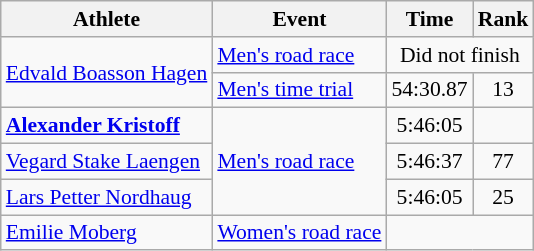<table class="wikitable" style="font-size:90%">
<tr>
<th>Athlete</th>
<th>Event</th>
<th>Time</th>
<th>Rank</th>
</tr>
<tr align=center>
<td rowspan=2 align=left><a href='#'>Edvald Boasson Hagen</a></td>
<td align=left><a href='#'>Men's road race</a></td>
<td colspan=2>Did not finish</td>
</tr>
<tr align=center>
<td align=left><a href='#'>Men's time trial</a></td>
<td>54:30.87</td>
<td>13</td>
</tr>
<tr align=center>
<td align=left><strong><a href='#'>Alexander Kristoff</a></strong></td>
<td align=left rowspan=3><a href='#'>Men's road race</a></td>
<td>5:46:05</td>
<td></td>
</tr>
<tr align=center>
<td align=left><a href='#'>Vegard Stake Laengen</a></td>
<td>5:46:37</td>
<td>77</td>
</tr>
<tr align=center>
<td align=left><a href='#'>Lars Petter Nordhaug</a></td>
<td>5:46:05</td>
<td>25</td>
</tr>
<tr align=center>
<td align=left><a href='#'>Emilie Moberg</a></td>
<td align=left><a href='#'>Women's road race</a></td>
<td colspan=2></td>
</tr>
</table>
